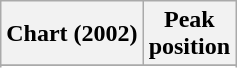<table class="wikitable sortable plainrowheaders" style="text-align:center">
<tr>
<th scope="col">Chart (2002)</th>
<th scope="col">Peak<br>position</th>
</tr>
<tr>
</tr>
<tr>
</tr>
<tr>
</tr>
</table>
